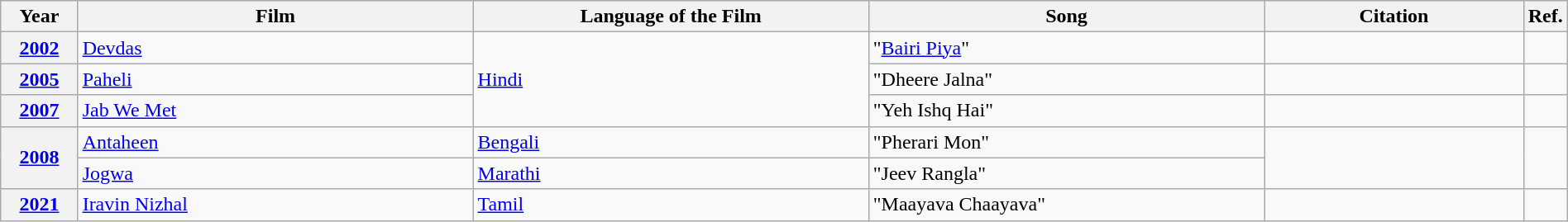<table class="wikitable plainrowheaders" width="100%" textcolor:#000;">
<tr>
<th scope="col" width=5%><strong>Year</strong></th>
<th scope="col" width=26%><strong>Film</strong></th>
<th scope="col" width=26%><strong>Language of the Film</strong></th>
<th scope="col" width=26%><strong>Song</strong></th>
<th scope="col" width=26%><strong>Citation</strong></th>
<th scope="col" width=2%><strong>Ref.</strong></th>
</tr>
<tr>
<th scope="row"><a href='#'>2002</a></th>
<td><a href='#'>Devdas</a></td>
<td rowspan="3"><a href='#'>Hindi</a></td>
<td>"<a href='#'>Bairi Piya</a>"</td>
<td></td>
<td></td>
</tr>
<tr>
<th scope="row"><a href='#'>2005</a></th>
<td><a href='#'>Paheli</a></td>
<td>"Dheere Jalna"</td>
<td></td>
<td></td>
</tr>
<tr>
<th scope="row"><a href='#'>2007</a></th>
<td><a href='#'>Jab We Met</a></td>
<td>"Yeh Ishq Hai"</td>
<td></td>
<td></td>
</tr>
<tr>
<th scope="row" rowspan="2"><a href='#'>2008</a></th>
<td><a href='#'>Antaheen</a></td>
<td><a href='#'>Bengali</a></td>
<td>"Pherari Mon"</td>
<td rowspan="2"></td>
<td rowspan="2"></td>
</tr>
<tr>
<td><a href='#'>Jogwa</a></td>
<td><a href='#'>Marathi</a></td>
<td>"Jeev Rangla"</td>
</tr>
<tr>
<th scope="row" rowspan="2"><a href='#'>2021</a></th>
<td><a href='#'>Iravin Nizhal</a></td>
<td><a href='#'>Tamil</a></td>
<td>"Maayava Chaayava"</td>
<td></td>
<td></td>
</tr>
</table>
